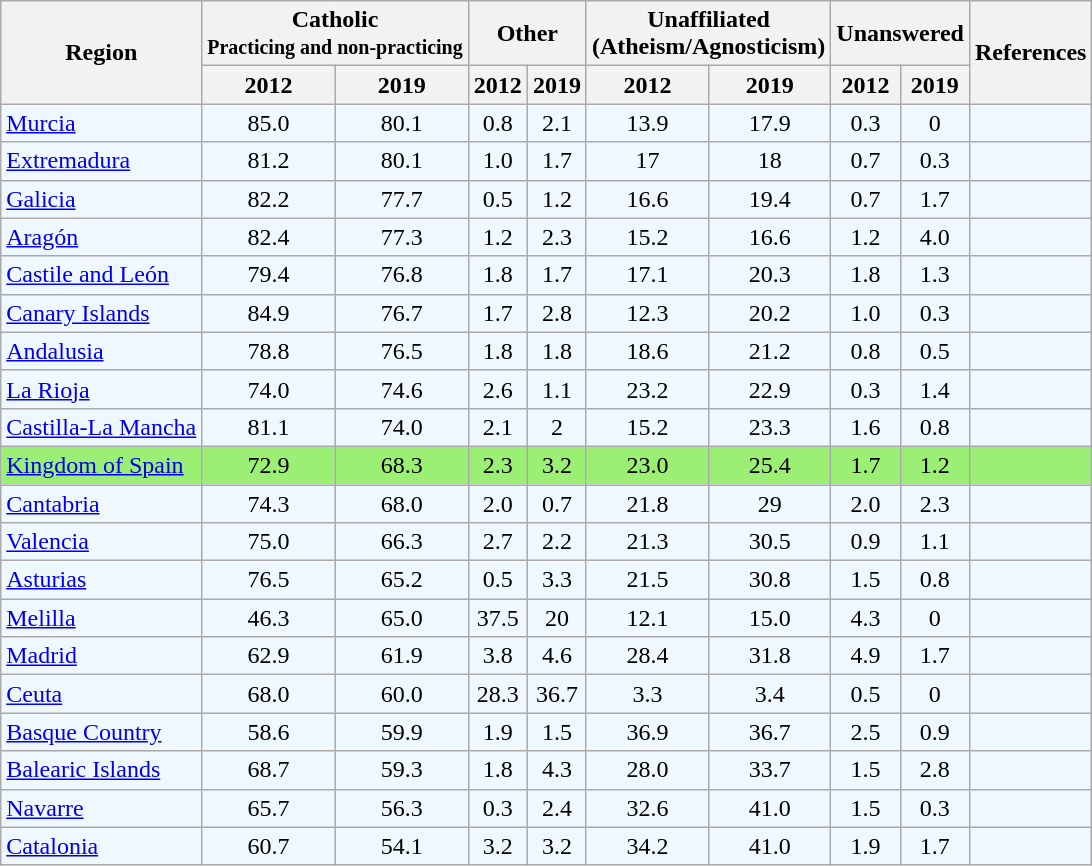<table class="wikitable sortable" style="text-align:center">
<tr>
<th rowspan="2">Region</th>
<th colspan="2">Catholic<br><small>Practicing and non-practicing</small></th>
<th colspan="2">Other</th>
<th colspan="2">Unaffiliated<br>(Atheism/Agnosticism)</th>
<th colspan="2">Unanswered</th>
<th rowspan="2">References</th>
</tr>
<tr>
<th>2012</th>
<th>2019</th>
<th>2012</th>
<th>2019</th>
<th>2012</th>
<th>2019</th>
<th>2012</th>
<th>2019</th>
</tr>
<tr style="background:#f0f8ff;">
<td style="text-align:left"> <a href='#'>Murcia</a></td>
<td>85.0</td>
<td>80.1</td>
<td>0.8</td>
<td>2.1</td>
<td>13.9</td>
<td>17.9</td>
<td>0.3</td>
<td>0</td>
<td></td>
</tr>
<tr style="background:#f0f8ff;">
<td style="text-align:left"> <a href='#'>Extremadura</a></td>
<td>81.2</td>
<td>80.1</td>
<td>1.0</td>
<td>1.7</td>
<td>17</td>
<td>18</td>
<td>0.7</td>
<td>0.3</td>
<td></td>
</tr>
<tr style="background:#f0f8ff;">
<td style="text-align:left"> <a href='#'>Galicia</a></td>
<td>82.2</td>
<td>77.7</td>
<td>0.5</td>
<td>1.2</td>
<td>16.6</td>
<td>19.4</td>
<td>0.7</td>
<td>1.7</td>
<td></td>
</tr>
<tr style="background:#f0f8ff;">
<td style="text-align:left"> <a href='#'>Aragón</a></td>
<td>82.4</td>
<td>77.3</td>
<td>1.2</td>
<td>2.3</td>
<td>15.2</td>
<td>16.6</td>
<td>1.2</td>
<td>4.0</td>
<td></td>
</tr>
<tr style="background:#f0f8ff;">
<td style="text-align:left"> <a href='#'>Castile and León</a></td>
<td>79.4</td>
<td>76.8</td>
<td>1.8</td>
<td>1.7</td>
<td>17.1</td>
<td>20.3</td>
<td>1.8</td>
<td>1.3</td>
<td></td>
</tr>
<tr style="background:#f0f8ff;">
<td style="text-align:left"> <a href='#'>Canary Islands</a></td>
<td>84.9</td>
<td>76.7</td>
<td>1.7</td>
<td>2.8</td>
<td>12.3</td>
<td>20.2</td>
<td>1.0</td>
<td>0.3</td>
<td></td>
</tr>
<tr style="background:#f0f8ff;">
<td style="text-align:left"> <a href='#'>Andalusia</a></td>
<td>78.8</td>
<td>76.5</td>
<td>1.8</td>
<td>1.8</td>
<td>18.6</td>
<td>21.2</td>
<td>0.8</td>
<td>0.5</td>
<td></td>
</tr>
<tr style="background:#f0f8ff;">
<td style="text-align:left"> <a href='#'>La Rioja</a></td>
<td>74.0</td>
<td>74.6</td>
<td>2.6</td>
<td>1.1</td>
<td>23.2</td>
<td>22.9</td>
<td>0.3</td>
<td>1.4</td>
<td></td>
</tr>
<tr style="background:#f0f8ff;">
<td style="text-align:left"> <a href='#'>Castilla-La Mancha</a></td>
<td>81.1</td>
<td>74.0</td>
<td>2.1</td>
<td>2</td>
<td>15.2</td>
<td>23.3</td>
<td>1.6</td>
<td>0.8</td>
<td></td>
</tr>
<tr style="background:#9cef75;">
<td style="text-align:left"> <a href='#'>Kingdom of Spain</a></td>
<td>72.9</td>
<td>68.3</td>
<td>2.3</td>
<td>3.2</td>
<td>23.0</td>
<td>25.4</td>
<td>1.7</td>
<td>1.2</td>
<td></td>
</tr>
<tr style="background:#f0f8ff;">
<td style="text-align:left"> <a href='#'>Cantabria</a></td>
<td>74.3</td>
<td>68.0</td>
<td>2.0</td>
<td>0.7</td>
<td>21.8</td>
<td>29</td>
<td>2.0</td>
<td>2.3</td>
<td></td>
</tr>
<tr style="background:#f0f8ff;">
<td style="text-align:left"> <a href='#'>Valencia</a></td>
<td>75.0</td>
<td>66.3</td>
<td>2.7</td>
<td>2.2</td>
<td>21.3</td>
<td>30.5</td>
<td>0.9</td>
<td>1.1</td>
<td></td>
</tr>
<tr style="background:#f0f8ff;">
<td style="text-align:left"> <a href='#'>Asturias</a></td>
<td>76.5</td>
<td>65.2</td>
<td>0.5</td>
<td>3.3</td>
<td>21.5</td>
<td>30.8</td>
<td>1.5</td>
<td>0.8</td>
<td></td>
</tr>
<tr style="background:#f0f8ff;">
<td style="text-align:left"> <a href='#'>Melilla</a></td>
<td>46.3</td>
<td>65.0</td>
<td>37.5</td>
<td>20</td>
<td>12.1</td>
<td>15.0</td>
<td>4.3</td>
<td>0</td>
<td></td>
</tr>
<tr style="background:#f0f8ff;">
<td style="text-align:left"> <a href='#'>Madrid</a></td>
<td>62.9</td>
<td>61.9</td>
<td>3.8</td>
<td>4.6</td>
<td>28.4</td>
<td>31.8</td>
<td>4.9</td>
<td>1.7</td>
<td></td>
</tr>
<tr style="background:#f0f8ff;">
<td style="text-align:left"> <a href='#'>Ceuta</a></td>
<td>68.0</td>
<td>60.0</td>
<td>28.3</td>
<td>36.7</td>
<td>3.3</td>
<td>3.4</td>
<td>0.5</td>
<td>0</td>
<td></td>
</tr>
<tr style="background:#f0f8ff;">
<td style="text-align:left"> <a href='#'>Basque Country</a></td>
<td>58.6</td>
<td>59.9</td>
<td>1.9</td>
<td>1.5</td>
<td>36.9</td>
<td>36.7</td>
<td>2.5</td>
<td>0.9</td>
<td></td>
</tr>
<tr style="background:#f0f8ff;">
<td style="text-align:left"> <a href='#'>Balearic Islands</a></td>
<td>68.7</td>
<td>59.3</td>
<td>1.8</td>
<td>4.3</td>
<td>28.0</td>
<td>33.7</td>
<td>1.5</td>
<td>2.8</td>
<td></td>
</tr>
<tr style="background:#f0f8ff;">
<td style="text-align:left"> <a href='#'>Navarre</a></td>
<td>65.7</td>
<td>56.3</td>
<td>0.3</td>
<td>2.4</td>
<td>32.6</td>
<td>41.0</td>
<td>1.5</td>
<td>0.3</td>
<td></td>
</tr>
<tr style="background:#f0f8ff;">
<td style="text-align:left"> <a href='#'>Catalonia</a></td>
<td>60.7</td>
<td>54.1</td>
<td>3.2</td>
<td>3.2</td>
<td>34.2</td>
<td>41.0</td>
<td>1.9</td>
<td>1.7</td>
<td></td>
</tr>
</table>
